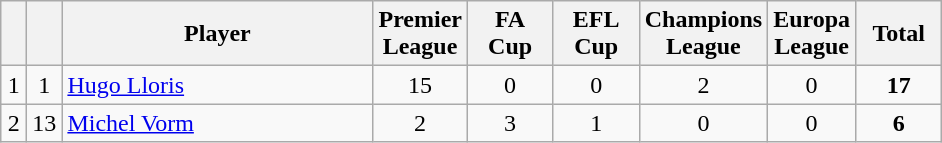<table class="wikitable sortable" style="text-align: center">
<tr>
<th width=10></th>
<th width=10></th>
<th width=200>Player</th>
<th width=50>Premier League</th>
<th width=50>FA Cup</th>
<th width=50>EFL Cup</th>
<th width=50>Champions League</th>
<th width=50>Europa League</th>
<th width=50>Total</th>
</tr>
<tr>
<td rowspan="1">1</td>
<td>1</td>
<td align=left> <a href='#'>Hugo Lloris</a></td>
<td>15</td>
<td>0</td>
<td>0</td>
<td>2</td>
<td>0</td>
<td><strong>17</strong></td>
</tr>
<tr>
<td rowspan="1">2</td>
<td>13</td>
<td align=left> <a href='#'>Michel Vorm</a></td>
<td>2</td>
<td>3</td>
<td>1</td>
<td>0</td>
<td>0</td>
<td><strong>6</strong></td>
</tr>
</table>
